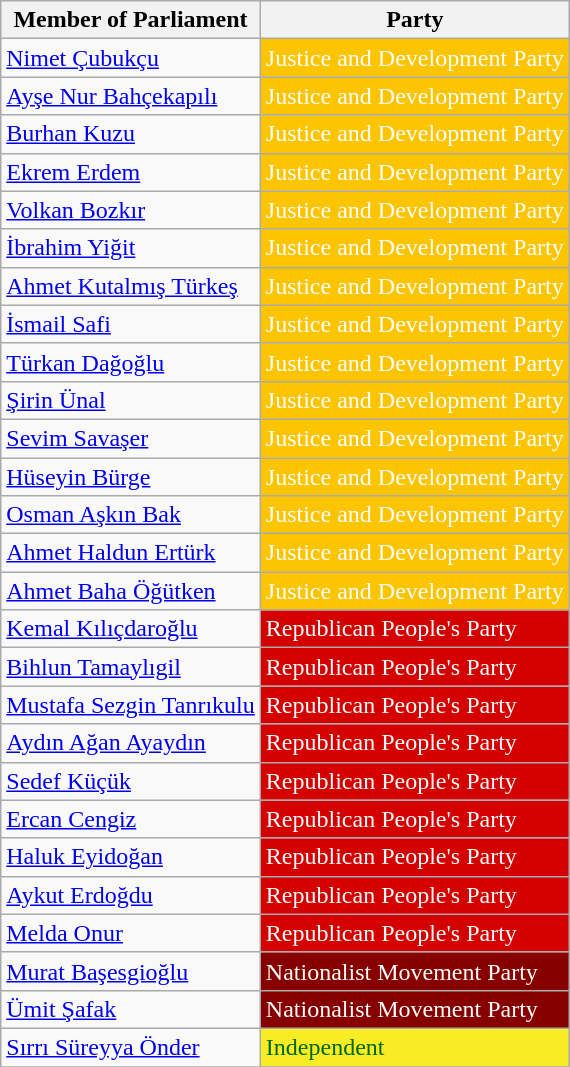<table class="wikitable">
<tr>
<th>Member of Parliament</th>
<th>Party</th>
</tr>
<tr>
<td><a href='#'>Nimet Çubukçu</a></td>
<td style="background:#FDC400; color:white">Justice and Development Party</td>
</tr>
<tr>
<td><a href='#'>Ayşe Nur Bahçekapılı</a></td>
<td style="background:#FDC400; color:white">Justice and Development Party</td>
</tr>
<tr>
<td><a href='#'>Burhan Kuzu</a></td>
<td style="background:#FDC400; color:white">Justice and Development Party</td>
</tr>
<tr>
<td><a href='#'>Ekrem Erdem</a></td>
<td style="background:#FDC400; color:white">Justice and Development Party</td>
</tr>
<tr>
<td><a href='#'>Volkan Bozkır</a></td>
<td style="background:#FDC400; color:white">Justice and Development Party</td>
</tr>
<tr>
<td><a href='#'>İbrahim Yiğit</a></td>
<td style="background:#FDC400; color:white">Justice and Development Party</td>
</tr>
<tr>
<td><a href='#'>Ahmet Kutalmış Türkeş</a></td>
<td style="background:#FDC400; color:white">Justice and Development Party</td>
</tr>
<tr>
<td><a href='#'>İsmail Safi</a></td>
<td style="background:#FDC400; color:white">Justice and Development Party</td>
</tr>
<tr>
<td><a href='#'>Türkan Dağoğlu</a></td>
<td style="background:#FDC400; color:white">Justice and Development Party</td>
</tr>
<tr>
<td><a href='#'>Şirin Ünal</a></td>
<td style="background:#FDC400; color:white">Justice and Development Party</td>
</tr>
<tr>
<td><a href='#'>Sevim Savaşer</a></td>
<td style="background:#FDC400; color:white">Justice and Development Party</td>
</tr>
<tr>
<td><a href='#'>Hüseyin Bürge</a></td>
<td style="background:#FDC400; color:white">Justice and Development Party</td>
</tr>
<tr>
<td><a href='#'>Osman Aşkın Bak</a></td>
<td style="background:#FDC400; color:white">Justice and Development Party</td>
</tr>
<tr>
<td><a href='#'>Ahmet Haldun Ertürk</a></td>
<td style="background:#FDC400; color:white">Justice and Development Party</td>
</tr>
<tr>
<td><a href='#'>Ahmet Baha Öğütken</a></td>
<td style="background:#FDC400; color:white">Justice and Development Party</td>
</tr>
<tr>
<td><a href='#'>Kemal Kılıçdaroğlu</a></td>
<td style="background:#D40000; color:white">Republican People's Party</td>
</tr>
<tr>
<td><a href='#'>Bihlun Tamaylıgil</a></td>
<td style="background:#D40000; color:white">Republican People's Party</td>
</tr>
<tr>
<td><a href='#'>Mustafa Sezgin Tanrıkulu</a></td>
<td style="background:#D40000; color:white">Republican People's Party</td>
</tr>
<tr>
<td><a href='#'>Aydın Ağan Ayaydın</a></td>
<td style="background:#D40000; color:white">Republican People's Party</td>
</tr>
<tr>
<td><a href='#'>Sedef Küçük</a></td>
<td style="background:#D40000; color:white">Republican People's Party</td>
</tr>
<tr>
<td><a href='#'>Ercan Cengiz</a></td>
<td style="background:#D40000; color:white">Republican People's Party</td>
</tr>
<tr>
<td><a href='#'>Haluk Eyidoğan</a></td>
<td style="background:#D40000; color:white">Republican People's Party</td>
</tr>
<tr>
<td><a href='#'>Aykut Erdoğdu</a></td>
<td style="background:#D40000; color:white">Republican People's Party</td>
</tr>
<tr>
<td><a href='#'>Melda Onur</a></td>
<td style="background:#D40000; color:white">Republican People's Party</td>
</tr>
<tr>
<td><a href='#'>Murat Başesgioğlu</a></td>
<td style="background:#870000; color:white">Nationalist Movement Party</td>
</tr>
<tr>
<td><a href='#'>Ümit Şafak</a></td>
<td style="background:#870000; color:white">Nationalist Movement Party</td>
</tr>
<tr>
<td><a href='#'>Sırrı Süreyya Önder</a></td>
<td style="background:#F8EC24; color:#006600">Independent</td>
</tr>
<tr>
</tr>
</table>
